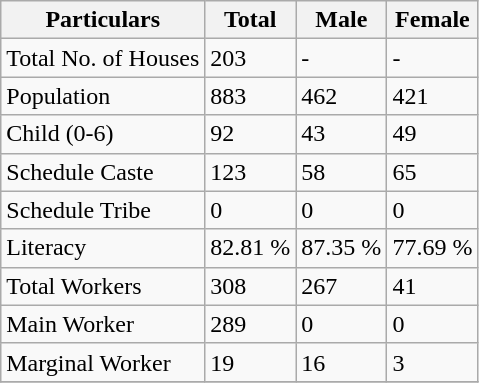<table class="wikitable sortable">
<tr>
<th>Particulars</th>
<th>Total</th>
<th>Male</th>
<th>Female</th>
</tr>
<tr>
<td>Total No. of Houses</td>
<td>203</td>
<td>-</td>
<td>-</td>
</tr>
<tr>
<td>Population</td>
<td>883</td>
<td>462</td>
<td>421</td>
</tr>
<tr>
<td>Child (0-6)</td>
<td>92</td>
<td>43</td>
<td>49</td>
</tr>
<tr>
<td>Schedule Caste</td>
<td>123</td>
<td>58</td>
<td>65</td>
</tr>
<tr>
<td>Schedule Tribe</td>
<td>0</td>
<td>0</td>
<td>0</td>
</tr>
<tr>
<td>Literacy</td>
<td>82.81 %</td>
<td>87.35 %</td>
<td>77.69 %</td>
</tr>
<tr>
<td>Total Workers</td>
<td>308</td>
<td>267</td>
<td>41</td>
</tr>
<tr>
<td>Main Worker</td>
<td>289</td>
<td>0</td>
<td>0</td>
</tr>
<tr>
<td>Marginal Worker</td>
<td>19</td>
<td>16</td>
<td>3</td>
</tr>
<tr>
</tr>
</table>
